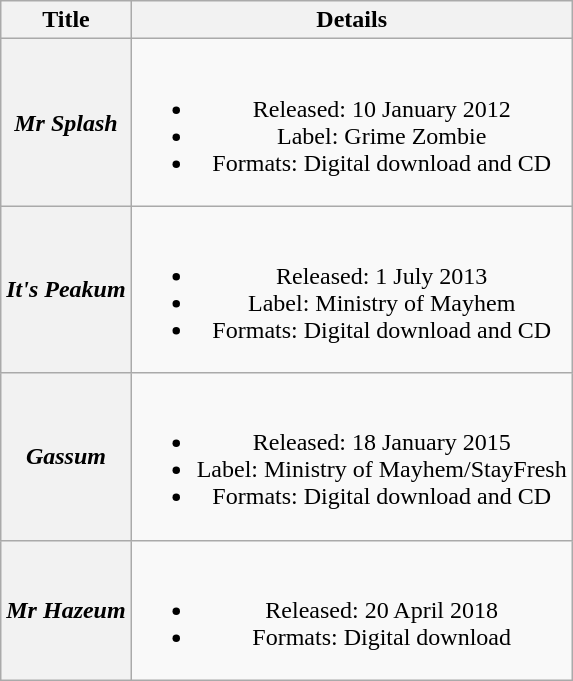<table class="wikitable plainrowheaders" style="text-align:center;">
<tr>
<th scope="col">Title</th>
<th scope="col">Details</th>
</tr>
<tr>
<th scope="row"><strong><em>Mr Splash</em></strong></th>
<td><br><ul><li>Released: 10 January 2012</li><li>Label: Grime Zombie</li><li>Formats: Digital download and CD</li></ul></td>
</tr>
<tr>
<th scope="row"><strong><em>It's Peakum</em></strong></th>
<td><br><ul><li>Released: 1 July 2013</li><li>Label: Ministry of Mayhem</li><li>Formats: Digital download and CD</li></ul></td>
</tr>
<tr>
<th scope="row"><strong><em>Gassum</em></strong></th>
<td><br><ul><li>Released: 18 January 2015</li><li>Label: Ministry of Mayhem/StayFresh</li><li>Formats: Digital download and CD</li></ul></td>
</tr>
<tr>
<th scope="row"><strong><em>Mr Hazeum</em></strong></th>
<td><br><ul><li>Released: 20 April 2018</li><li>Formats: Digital download</li></ul></td>
</tr>
</table>
